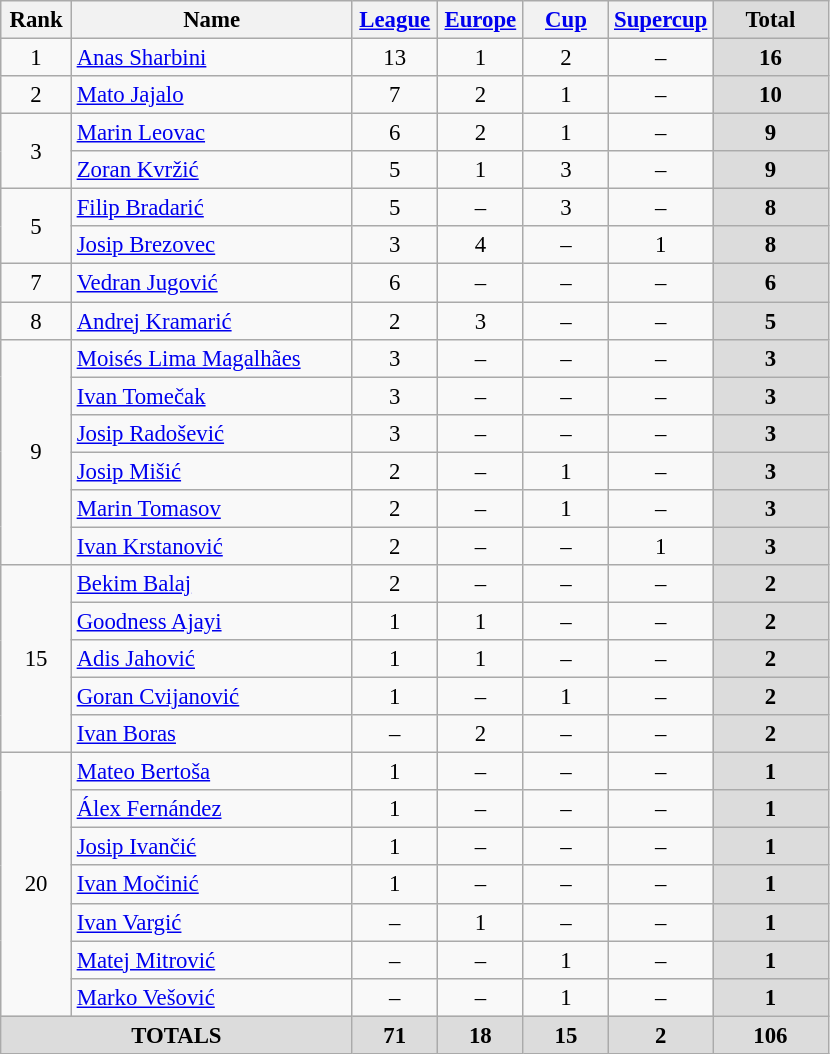<table class="wikitable" style="font-size: 95%; text-align: center;">
<tr>
<th width=40>Rank</th>
<th width=180>Name</th>
<th width=50><a href='#'>League</a></th>
<th width=50><a href='#'>Europe</a></th>
<th width=50><a href='#'>Cup</a></th>
<th width=50><a href='#'>Supercup</a></th>
<th width=70 style="background: #DCDCDC">Total</th>
</tr>
<tr>
<td rowspan=1>1</td>
<td style="text-align:left;"> <a href='#'>Anas Sharbini</a></td>
<td>13</td>
<td>1</td>
<td>2</td>
<td>–</td>
<th style="background: #DCDCDC">16</th>
</tr>
<tr>
<td rowspan=1>2</td>
<td style="text-align:left;"> <a href='#'>Mato Jajalo</a></td>
<td>7</td>
<td>2</td>
<td>1</td>
<td>–</td>
<th style="background: #DCDCDC">10</th>
</tr>
<tr>
<td rowspan=2>3</td>
<td style="text-align:left;"> <a href='#'>Marin Leovac</a></td>
<td>6</td>
<td>2</td>
<td>1</td>
<td>–</td>
<th style="background: #DCDCDC">9</th>
</tr>
<tr>
<td style="text-align:left;"> <a href='#'>Zoran Kvržić</a></td>
<td>5</td>
<td>1</td>
<td>3</td>
<td>–</td>
<th style="background: #DCDCDC">9</th>
</tr>
<tr>
<td rowspan=2>5</td>
<td style="text-align:left;"> <a href='#'>Filip Bradarić</a></td>
<td>5</td>
<td>–</td>
<td>3</td>
<td>–</td>
<th style="background: #DCDCDC">8</th>
</tr>
<tr>
<td style="text-align:left;"> <a href='#'>Josip Brezovec</a></td>
<td>3</td>
<td>4</td>
<td>–</td>
<td>1</td>
<th style="background: #DCDCDC">8</th>
</tr>
<tr>
<td rowspan=1>7</td>
<td style="text-align:left;"> <a href='#'>Vedran Jugović</a></td>
<td>6</td>
<td>–</td>
<td>–</td>
<td>–</td>
<th style="background: #DCDCDC">6</th>
</tr>
<tr>
<td rowspan=1>8</td>
<td style="text-align:left;"> <a href='#'>Andrej Kramarić</a></td>
<td>2</td>
<td>3</td>
<td>–</td>
<td>–</td>
<th style="background: #DCDCDC">5</th>
</tr>
<tr>
<td rowspan=6>9</td>
<td style="text-align:left;"> <a href='#'>Moisés Lima Magalhães</a></td>
<td>3</td>
<td>–</td>
<td>–</td>
<td>–</td>
<th style="background: #DCDCDC">3</th>
</tr>
<tr>
<td style="text-align:left;"> <a href='#'>Ivan Tomečak</a></td>
<td>3</td>
<td>–</td>
<td>–</td>
<td>–</td>
<th style="background: #DCDCDC">3</th>
</tr>
<tr>
<td style="text-align:left;"> <a href='#'>Josip Radošević</a></td>
<td>3</td>
<td>–</td>
<td>–</td>
<td>–</td>
<th style="background: #DCDCDC">3</th>
</tr>
<tr>
<td style="text-align:left;"> <a href='#'>Josip Mišić</a></td>
<td>2</td>
<td>–</td>
<td>1</td>
<td>–</td>
<th style="background: #DCDCDC">3</th>
</tr>
<tr>
<td style="text-align:left;"> <a href='#'>Marin Tomasov</a></td>
<td>2</td>
<td>–</td>
<td>1</td>
<td>–</td>
<th style="background: #DCDCDC">3</th>
</tr>
<tr>
<td style="text-align:left;"> <a href='#'>Ivan Krstanović</a></td>
<td>2</td>
<td>–</td>
<td>–</td>
<td>1</td>
<th style="background: #DCDCDC">3</th>
</tr>
<tr>
<td rowspan=5>15</td>
<td style="text-align:left;"> <a href='#'>Bekim Balaj</a></td>
<td>2</td>
<td>–</td>
<td>–</td>
<td>–</td>
<th style="background: #DCDCDC">2</th>
</tr>
<tr>
<td style="text-align:left;"> <a href='#'>Goodness Ajayi</a></td>
<td>1</td>
<td>1</td>
<td>–</td>
<td>–</td>
<th style="background: #DCDCDC">2</th>
</tr>
<tr>
<td style="text-align:left;"> <a href='#'>Adis Jahović</a></td>
<td>1</td>
<td>1</td>
<td>–</td>
<td>–</td>
<th style="background: #DCDCDC">2</th>
</tr>
<tr>
<td style="text-align:left;"> <a href='#'>Goran Cvijanović</a></td>
<td>1</td>
<td>–</td>
<td>1</td>
<td>–</td>
<th style="background: #DCDCDC">2</th>
</tr>
<tr>
<td style="text-align:left;"> <a href='#'>Ivan Boras</a></td>
<td>–</td>
<td>2</td>
<td>–</td>
<td>–</td>
<th style="background: #DCDCDC">2</th>
</tr>
<tr>
<td rowspan=7>20</td>
<td style="text-align:left;"> <a href='#'>Mateo Bertoša</a></td>
<td>1</td>
<td>–</td>
<td>–</td>
<td>–</td>
<th style="background: #DCDCDC">1</th>
</tr>
<tr>
<td style="text-align:left;"> <a href='#'>Álex Fernández</a></td>
<td>1</td>
<td>–</td>
<td>–</td>
<td>–</td>
<th style="background: #DCDCDC">1</th>
</tr>
<tr>
<td style="text-align:left;"> <a href='#'>Josip Ivančić</a></td>
<td>1</td>
<td>–</td>
<td>–</td>
<td>–</td>
<th style="background: #DCDCDC">1</th>
</tr>
<tr>
<td style="text-align:left;"> <a href='#'>Ivan Močinić</a></td>
<td>1</td>
<td>–</td>
<td>–</td>
<td>–</td>
<th style="background: #DCDCDC">1</th>
</tr>
<tr>
<td style="text-align:left;"> <a href='#'>Ivan Vargić</a></td>
<td>–</td>
<td>1</td>
<td>–</td>
<td>–</td>
<th style="background: #DCDCDC">1</th>
</tr>
<tr>
<td style="text-align:left;"> <a href='#'>Matej Mitrović</a></td>
<td>–</td>
<td>–</td>
<td>1</td>
<td>–</td>
<th style="background: #DCDCDC">1</th>
</tr>
<tr>
<td style="text-align:left;"> <a href='#'>Marko Vešović</a></td>
<td>–</td>
<td>–</td>
<td>1</td>
<td>–</td>
<th style="background: #DCDCDC">1</th>
</tr>
<tr>
<th colspan="2" align="center" style="background: #DCDCDC">TOTALS</th>
<th style="background: #DCDCDC">71</th>
<th style="background: #DCDCDC">18</th>
<th style="background: #DCDCDC">15</th>
<th style="background: #DCDCDC">2</th>
<th style="background: #DCDCDC">106</th>
</tr>
</table>
